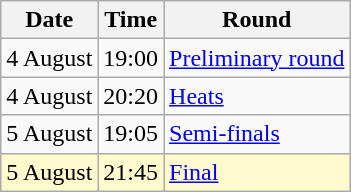<table class="wikitable">
<tr>
<th>Date</th>
<th>Time</th>
<th>Round</th>
</tr>
<tr>
<td>4 August</td>
<td>19:00</td>
<td><a href='#'>Preliminary round</a></td>
</tr>
<tr>
<td>4 August</td>
<td>20:20</td>
<td><a href='#'>Heats</a></td>
</tr>
<tr>
<td>5 August</td>
<td>19:05</td>
<td><a href='#'>Semi-finals</a></td>
</tr>
<tr style=background:lemonchiffon>
<td>5 August</td>
<td>21:45</td>
<td><a href='#'>Final</a></td>
</tr>
</table>
